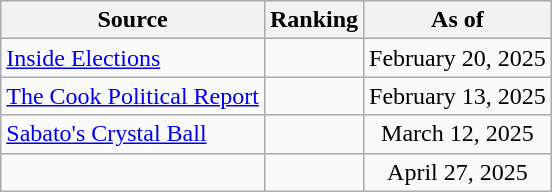<table class="wikitable" style=text-align:center>
<tr>
<th>Source</th>
<th>Ranking</th>
<th>As of</th>
</tr>
<tr>
<td align="left"><a href='#'>Inside Elections</a></td>
<td></td>
<td>February 20, 2025</td>
</tr>
<tr>
<td align="left"><a href='#'>The Cook Political Report</a></td>
<td></td>
<td>February 13, 2025</td>
</tr>
<tr>
<td align="left"><a href='#'>Sabato's Crystal Ball</a></td>
<td></td>
<td>March 12, 2025</td>
</tr>
<tr>
<td align="left"></td>
<td></td>
<td>April 27, 2025</td>
</tr>
</table>
